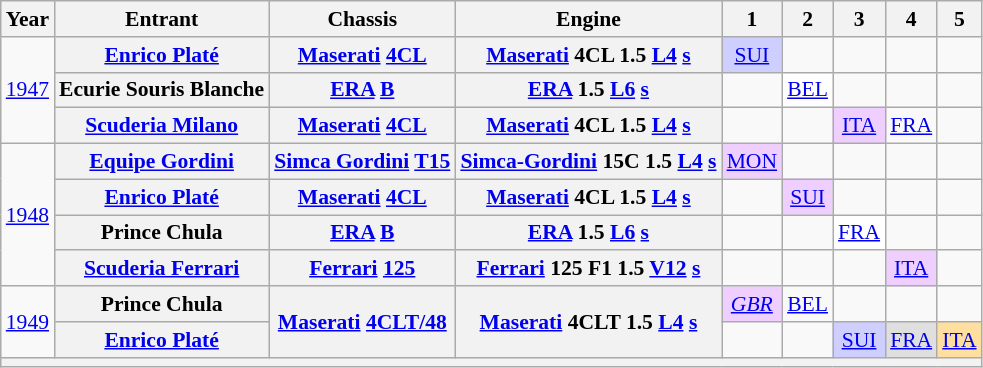<table class="wikitable" style="text-align:center; font-size:90%">
<tr>
<th>Year</th>
<th>Entrant</th>
<th>Chassis</th>
<th>Engine</th>
<th>1</th>
<th>2</th>
<th>3</th>
<th>4</th>
<th>5</th>
</tr>
<tr>
<td rowspan=3><a href='#'>1947</a></td>
<th><a href='#'>Enrico Platé</a></th>
<th><a href='#'>Maserati</a> <a href='#'>4CL</a></th>
<th><a href='#'>Maserati</a> 4CL 1.5 <a href='#'>L4</a> <a href='#'>s</a></th>
<td style="background:#CFCFFF;"><a href='#'>SUI</a><br></td>
<td></td>
<td></td>
<td></td>
<td></td>
</tr>
<tr>
<th>Ecurie Souris Blanche</th>
<th><a href='#'>ERA</a> <a href='#'>B</a></th>
<th><a href='#'>ERA</a> 1.5 <a href='#'>L6</a> <a href='#'>s</a></th>
<td></td>
<td style="background:#FFFFFF;"><a href='#'>BEL</a><br></td>
<td></td>
<td></td>
<td></td>
</tr>
<tr>
<th><a href='#'>Scuderia Milano</a></th>
<th><a href='#'>Maserati</a> <a href='#'>4CL</a></th>
<th><a href='#'>Maserati</a> 4CL 1.5 <a href='#'>L4</a> <a href='#'>s</a></th>
<td></td>
<td></td>
<td style="background:#EFCFFF;"><a href='#'>ITA</a><br></td>
<td><a href='#'>FRA</a></td>
<td></td>
</tr>
<tr>
<td rowspan=4><a href='#'>1948</a></td>
<th><a href='#'>Equipe Gordini</a></th>
<th><a href='#'>Simca Gordini</a> <a href='#'>T15</a></th>
<th><a href='#'>Simca-Gordini</a> 15C 1.5 <a href='#'>L4</a> <a href='#'>s</a></th>
<td style="background:#EFCFFF;"><a href='#'>MON</a><br></td>
<td></td>
<td></td>
<td></td>
<td></td>
</tr>
<tr>
<th><a href='#'>Enrico Platé</a></th>
<th><a href='#'>Maserati</a> <a href='#'>4CL</a></th>
<th><a href='#'>Maserati</a> 4CL 1.5 <a href='#'>L4</a> <a href='#'>s</a></th>
<td></td>
<td style="background:#EFCFFF;"><a href='#'>SUI</a><br></td>
<td></td>
<td></td>
<td></td>
</tr>
<tr>
<th>Prince Chula</th>
<th><a href='#'>ERA</a> <a href='#'>B</a></th>
<th><a href='#'>ERA</a> 1.5 <a href='#'>L6</a> <a href='#'>s</a></th>
<td></td>
<td></td>
<td style="background:#FFFFFF;"><a href='#'>FRA</a><br></td>
<td></td>
<td></td>
</tr>
<tr>
<th><a href='#'>Scuderia Ferrari</a></th>
<th><a href='#'>Ferrari</a> <a href='#'>125</a></th>
<th><a href='#'>Ferrari</a> 125 F1 1.5 <a href='#'>V12</a> <a href='#'>s</a></th>
<td></td>
<td></td>
<td></td>
<td style="background:#EFCFFF;"><a href='#'>ITA</a><br></td>
<td></td>
</tr>
<tr>
<td rowspan=2><a href='#'>1949</a></td>
<th>Prince Chula</th>
<th rowspan=2><a href='#'>Maserati</a> <a href='#'>4CLT/48</a></th>
<th rowspan=2><a href='#'>Maserati</a> 4CLT 1.5 <a href='#'>L4</a> <a href='#'>s</a></th>
<td style="background:#EFCFFF;"><em><a href='#'>GBR</a></em><br></td>
<td><a href='#'>BEL</a></td>
<td></td>
<td></td>
<td></td>
</tr>
<tr>
<th><a href='#'>Enrico Platé</a></th>
<td></td>
<td></td>
<td style="background:#CFCFFF;"><a href='#'>SUI</a><br></td>
<td style="background:#DFDFDF;"><a href='#'>FRA</a><br></td>
<td style="background:#FFDF9F;"><a href='#'>ITA</a><br></td>
</tr>
<tr>
<th colspan=9></th>
</tr>
</table>
